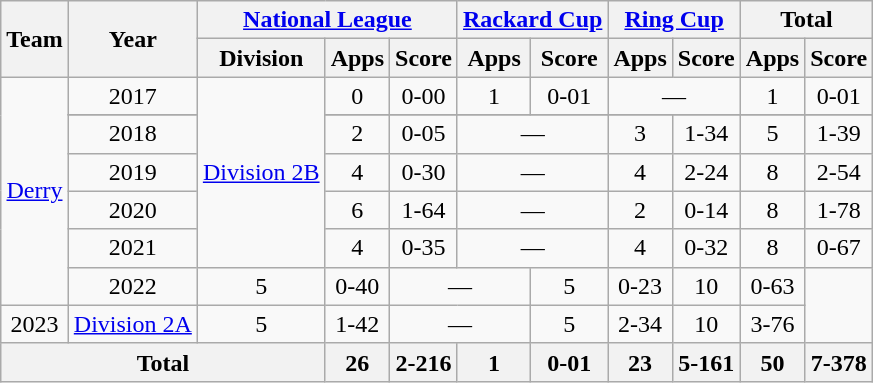<table class="wikitable" style="text-align:center">
<tr>
<th rowspan="2">Team</th>
<th rowspan="2">Year</th>
<th colspan="3"><a href='#'>National League</a></th>
<th colspan="2"><a href='#'>Rackard Cup</a></th>
<th colspan="2"><a href='#'>Ring Cup</a></th>
<th colspan="2">Total</th>
</tr>
<tr>
<th>Division</th>
<th>Apps</th>
<th>Score</th>
<th>Apps</th>
<th>Score</th>
<th>Apps</th>
<th>Score</th>
<th>Apps</th>
<th>Score</th>
</tr>
<tr>
<td rowspan="7"><a href='#'>Derry</a></td>
<td>2017</td>
<td rowspan="6"><a href='#'>Division 2B</a></td>
<td>0</td>
<td>0-00</td>
<td>1</td>
<td>0-01</td>
<td colspan=2>—</td>
<td>1</td>
<td>0-01</td>
</tr>
<tr>
</tr>
<tr>
<td>2018</td>
<td>2</td>
<td>0-05</td>
<td colspan=2>—</td>
<td>3</td>
<td>1-34</td>
<td>5</td>
<td>1-39</td>
</tr>
<tr>
<td>2019</td>
<td>4</td>
<td>0-30</td>
<td colspan=2>—</td>
<td>4</td>
<td>2-24</td>
<td>8</td>
<td>2-54</td>
</tr>
<tr>
<td>2020</td>
<td>6</td>
<td>1-64</td>
<td colspan=2>—</td>
<td>2</td>
<td>0-14</td>
<td>8</td>
<td>1-78</td>
</tr>
<tr>
<td>2021</td>
<td>4</td>
<td>0-35</td>
<td colspan=2>—</td>
<td>4</td>
<td>0-32</td>
<td>8</td>
<td>0-67</td>
</tr>
<tr>
<td>2022</td>
<td>5</td>
<td>0-40</td>
<td colspan=2>—</td>
<td>5</td>
<td>0-23</td>
<td>10</td>
<td>0-63</td>
</tr>
<tr>
<td>2023</td>
<td rowspan="1"><a href='#'>Division 2A</a></td>
<td>5</td>
<td>1-42</td>
<td colspan=2>—</td>
<td>5</td>
<td>2-34</td>
<td>10</td>
<td>3-76</td>
</tr>
<tr>
<th colspan="3">Total</th>
<th>26</th>
<th>2-216</th>
<th>1</th>
<th>0-01</th>
<th>23</th>
<th>5-161</th>
<th>50</th>
<th>7-378</th>
</tr>
</table>
